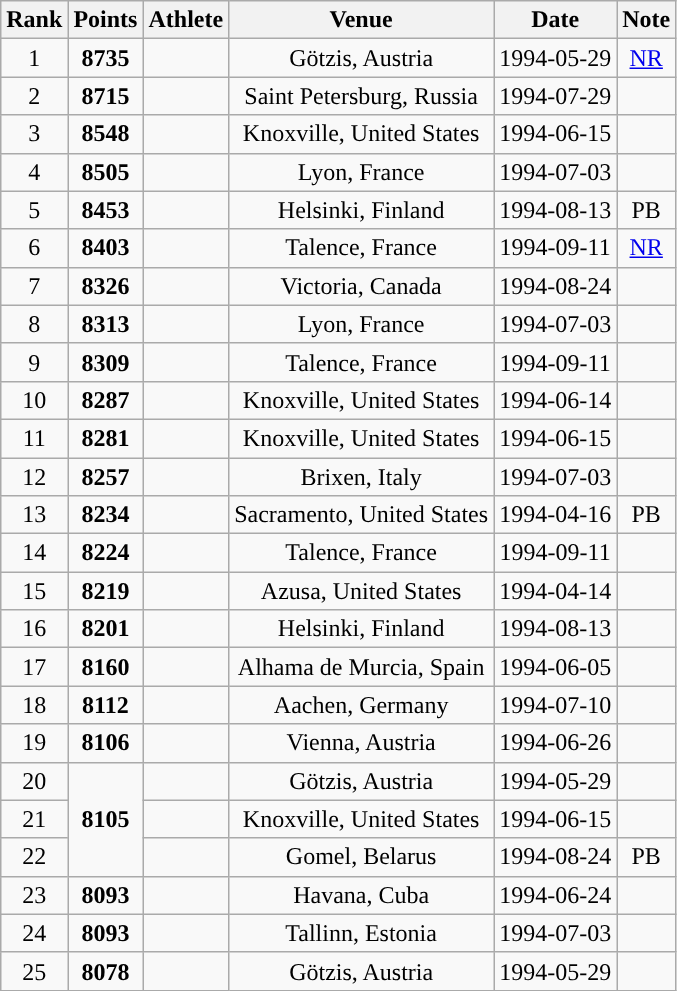<table class="wikitable" style=" text-align:center;">
<tr>
<th>Rank</th>
<th>Points</th>
<th>Athlete</th>
<th>Venue</th>
<th>Date</th>
<th>Note</th>
</tr>
<tr>
<td>1</td>
<td><strong>8735</strong></td>
<td align=left></td>
<td>Götzis, Austria</td>
<td>1994-05-29</td>
<td><a href='#'>NR</a></td>
</tr>
<tr>
<td>2</td>
<td><strong>8715</strong></td>
<td align=left></td>
<td>Saint Petersburg, Russia</td>
<td>1994-07-29</td>
<td></td>
</tr>
<tr>
<td>3</td>
<td><strong>8548</strong></td>
<td align=left></td>
<td>Knoxville, United States</td>
<td>1994-06-15</td>
<td></td>
</tr>
<tr>
<td>4</td>
<td><strong>8505</strong></td>
<td align=left></td>
<td>Lyon, France</td>
<td>1994-07-03</td>
<td></td>
</tr>
<tr>
<td>5</td>
<td><strong>8453</strong></td>
<td align=left></td>
<td>Helsinki, Finland</td>
<td>1994-08-13</td>
<td>PB</td>
</tr>
<tr>
<td>6</td>
<td><strong>8403</strong></td>
<td align=left></td>
<td>Talence, France</td>
<td>1994-09-11</td>
<td><a href='#'>NR</a></td>
</tr>
<tr>
<td>7</td>
<td><strong>8326</strong></td>
<td align=left></td>
<td>Victoria, Canada</td>
<td>1994-08-24</td>
<td></td>
</tr>
<tr>
<td>8</td>
<td><strong>8313</strong></td>
<td align=left></td>
<td>Lyon, France</td>
<td>1994-07-03</td>
<td></td>
</tr>
<tr>
<td>9</td>
<td><strong>8309</strong></td>
<td align=left></td>
<td>Talence, France</td>
<td>1994-09-11</td>
<td></td>
</tr>
<tr>
<td>10</td>
<td><strong>8287</strong></td>
<td align=left></td>
<td>Knoxville, United States</td>
<td>1994-06-14</td>
<td></td>
</tr>
<tr>
<td>11</td>
<td><strong>8281</strong></td>
<td align=left></td>
<td>Knoxville, United States</td>
<td>1994-06-15</td>
<td></td>
</tr>
<tr>
<td>12</td>
<td><strong>8257</strong></td>
<td align=left></td>
<td>Brixen, Italy</td>
<td>1994-07-03</td>
<td></td>
</tr>
<tr>
<td>13</td>
<td><strong>8234</strong></td>
<td align=left></td>
<td>Sacramento, United States</td>
<td>1994-04-16</td>
<td>PB</td>
</tr>
<tr>
<td>14</td>
<td><strong>8224</strong></td>
<td align=left></td>
<td>Talence, France</td>
<td>1994-09-11</td>
<td></td>
</tr>
<tr>
<td>15</td>
<td><strong>8219</strong></td>
<td align=left></td>
<td>Azusa, United States</td>
<td>1994-04-14</td>
<td></td>
</tr>
<tr>
<td>16</td>
<td><strong>8201</strong></td>
<td align=left></td>
<td>Helsinki, Finland</td>
<td>1994-08-13</td>
<td></td>
</tr>
<tr>
<td>17</td>
<td><strong>8160</strong></td>
<td align=left></td>
<td>Alhama de Murcia, Spain</td>
<td>1994-06-05</td>
<td></td>
</tr>
<tr>
<td>18</td>
<td><strong>8112</strong></td>
<td align=left></td>
<td>Aachen, Germany</td>
<td>1994-07-10</td>
<td></td>
</tr>
<tr>
<td>19</td>
<td><strong>8106</strong></td>
<td align=left></td>
<td>Vienna, Austria</td>
<td>1994-06-26</td>
<td></td>
</tr>
<tr>
<td>20</td>
<td rowspan=3><strong>8105</strong></td>
<td align=left></td>
<td>Götzis, Austria</td>
<td>1994-05-29</td>
<td></td>
</tr>
<tr>
<td>21</td>
<td align=left></td>
<td>Knoxville, United States</td>
<td>1994-06-15</td>
<td></td>
</tr>
<tr>
<td>22</td>
<td align=left></td>
<td>Gomel, Belarus</td>
<td>1994-08-24</td>
<td>PB</td>
</tr>
<tr>
<td>23</td>
<td><strong>8093</strong></td>
<td align=left></td>
<td>Havana, Cuba</td>
<td>1994-06-24</td>
<td></td>
</tr>
<tr>
<td>24</td>
<td><strong>8093</strong></td>
<td align=left></td>
<td>Tallinn, Estonia</td>
<td>1994-07-03</td>
<td></td>
</tr>
<tr>
<td>25</td>
<td><strong>8078</strong></td>
<td align=left></td>
<td>Götzis, Austria</td>
<td>1994-05-29</td>
<td></td>
</tr>
</table>
